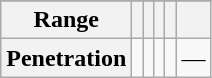<table class="wikitable">
<tr>
</tr>
<tr>
<th>Range</th>
<th></th>
<th></th>
<th></th>
<th></th>
<th></th>
</tr>
<tr>
<th>Penetration</th>
<td></td>
<td></td>
<td></td>
<td></td>
<td>—</td>
</tr>
</table>
